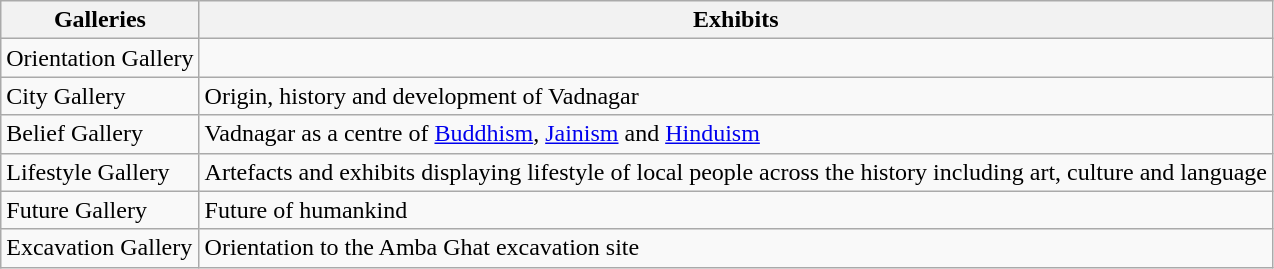<table class="wikitable">
<tr>
<th>Galleries</th>
<th>Exhibits</th>
</tr>
<tr>
<td>Orientation Gallery</td>
<td></td>
</tr>
<tr>
<td>City Gallery</td>
<td>Origin, history and development of Vadnagar</td>
</tr>
<tr>
<td>Belief Gallery</td>
<td>Vadnagar as a centre of <a href='#'>Buddhism</a>, <a href='#'>Jainism</a> and <a href='#'>Hinduism</a></td>
</tr>
<tr>
<td>Lifestyle Gallery</td>
<td>Artefacts and exhibits displaying lifestyle of local people across the history including art, culture and language</td>
</tr>
<tr>
<td>Future Gallery</td>
<td>Future of humankind</td>
</tr>
<tr>
<td>Excavation Gallery</td>
<td>Orientation to the Amba Ghat excavation site</td>
</tr>
</table>
